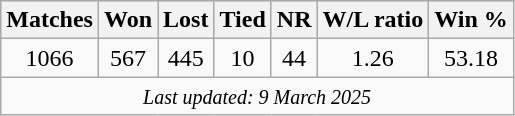<table class="wikitable sortable"  style="text-align:center;">
<tr style="background:#9cf;">
<th scope="col">Matches</th>
<th scope="col">Won</th>
<th scope="col">Lost</th>
<th scope="col">Tied</th>
<th scope="col">NR</th>
<th scope="col">W/L ratio</th>
<th scope="col">Win %</th>
</tr>
<tr>
<td>1066</td>
<td>567</td>
<td>445</td>
<td>10</td>
<td>44</td>
<td>1.26</td>
<td>53.18</td>
</tr>
<tr>
<td colspan="7"><small><em>Last updated: 9 March 2025</em> </small></td>
</tr>
</table>
